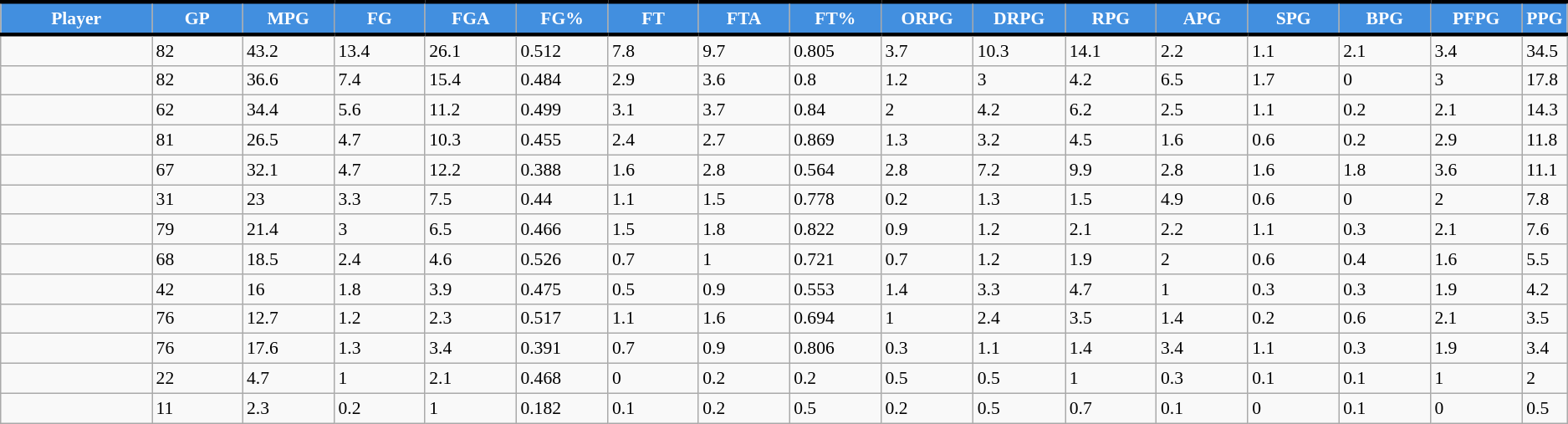<table class="wikitable sortable" style="font-size: 90%">
<tr>
<th style="background: #428FDF; color:#FFFFFF; border-top:#000000 3px solid; border-bottom:#000000 3px solid;"  width="10%">Player</th>
<th style="background: #428FDF; color:#FFFFFF; border-top:#000000 3px solid; border-bottom:#000000 3px solid;" width="6%">GP</th>
<th style="background: #428FDF; color:#FFFFFF; border-top:#000000 3px solid; border-bottom:#000000 3px solid;" width="6%">MPG</th>
<th style="background: #428FDF; color:#FFFFFF; border-top:#000000 3px solid; border-bottom:#000000 3px solid;" width="6%">FG</th>
<th style="background: #428FDF; color:#FFFFFF; border-top:#000000 3px solid; border-bottom:#000000 3px solid;" width="6%">FGA</th>
<th style="background: #428FDF; color:#FFFFFF; border-top:#000000 3px solid; border-bottom:#000000 3px solid;" width="6%">FG%</th>
<th style="background: #428FDF; color:#FFFFFF; border-top:#000000 3px solid; border-bottom:#000000 3px solid;" width="6%">FT</th>
<th style="background: #428FDF; color:#FFFFFF; border-top:#000000 3px solid; border-bottom:#000000 3px solid;" width="6%">FTA</th>
<th style="background: #428FDF; color:#FFFFFF; border-top:#000000 3px solid; border-bottom:#000000 3px solid;" width="6%">FT%</th>
<th style="background: #428FDF; color:#FFFFFF; border-top:#000000 3px solid; border-bottom:#000000 3px solid;" width="6%">ORPG</th>
<th style="background: #428FDF; color:#FFFFFF; border-top:#000000 3px solid; border-bottom:#000000 3px solid;" width="6%">DRPG</th>
<th style="background: #428FDF; color:#FFFFFF; border-top:#000000 3px solid; border-bottom:#000000 3px solid;" width="6%">RPG</th>
<th style="background: #428FDF; color:#FFFFFF; border-top:#000000 3px solid; border-bottom:#000000 3px solid;" width="6%">APG</th>
<th style="background: #428FDF; color:#FFFFFF; border-top:#000000 3px solid; border-bottom:#000000 3px solid;" width="6%">SPG</th>
<th style="background: #428FDF; color:#FFFFFF; border-top:#000000 3px solid; border-bottom:#000000 3px solid;" width="6%">BPG</th>
<th style="background: #428FDF; color:#FFFFFF; border-top:#000000 3px solid; border-bottom:#000000 3px solid;" width="6%">PFPG</th>
<th style="background: #428FDF; color:#FFFFFF; border-top:#000000 3px solid; border-bottom:#000000 3px solid;" width="6%">PPG</th>
</tr>
<tr>
<td></td>
<td>82</td>
<td>43.2</td>
<td>13.4</td>
<td>26.1</td>
<td>0.512</td>
<td>7.8</td>
<td>9.7</td>
<td>0.805</td>
<td>3.7</td>
<td>10.3</td>
<td>14.1</td>
<td>2.2</td>
<td>1.1</td>
<td>2.1</td>
<td>3.4</td>
<td>34.5</td>
</tr>
<tr>
<td></td>
<td>82</td>
<td>36.6</td>
<td>7.4</td>
<td>15.4</td>
<td>0.484</td>
<td>2.9</td>
<td>3.6</td>
<td>0.8</td>
<td>1.2</td>
<td>3</td>
<td>4.2</td>
<td>6.5</td>
<td>1.7</td>
<td>0</td>
<td>3</td>
<td>17.8</td>
</tr>
<tr>
<td></td>
<td>62</td>
<td>34.4</td>
<td>5.6</td>
<td>11.2</td>
<td>0.499</td>
<td>3.1</td>
<td>3.7</td>
<td>0.84</td>
<td>2</td>
<td>4.2</td>
<td>6.2</td>
<td>2.5</td>
<td>1.1</td>
<td>0.2</td>
<td>2.1</td>
<td>14.3</td>
</tr>
<tr>
<td></td>
<td>81</td>
<td>26.5</td>
<td>4.7</td>
<td>10.3</td>
<td>0.455</td>
<td>2.4</td>
<td>2.7</td>
<td>0.869</td>
<td>1.3</td>
<td>3.2</td>
<td>4.5</td>
<td>1.6</td>
<td>0.6</td>
<td>0.2</td>
<td>2.9</td>
<td>11.8</td>
</tr>
<tr>
<td></td>
<td>67</td>
<td>32.1</td>
<td>4.7</td>
<td>12.2</td>
<td>0.388</td>
<td>1.6</td>
<td>2.8</td>
<td>0.564</td>
<td>2.8</td>
<td>7.2</td>
<td>9.9</td>
<td>2.8</td>
<td>1.6</td>
<td>1.8</td>
<td>3.6</td>
<td>11.1</td>
</tr>
<tr>
<td></td>
<td>31</td>
<td>23</td>
<td>3.3</td>
<td>7.5</td>
<td>0.44</td>
<td>1.1</td>
<td>1.5</td>
<td>0.778</td>
<td>0.2</td>
<td>1.3</td>
<td>1.5</td>
<td>4.9</td>
<td>0.6</td>
<td>0</td>
<td>2</td>
<td>7.8</td>
</tr>
<tr>
<td></td>
<td>79</td>
<td>21.4</td>
<td>3</td>
<td>6.5</td>
<td>0.466</td>
<td>1.5</td>
<td>1.8</td>
<td>0.822</td>
<td>0.9</td>
<td>1.2</td>
<td>2.1</td>
<td>2.2</td>
<td>1.1</td>
<td>0.3</td>
<td>2.1</td>
<td>7.6</td>
</tr>
<tr>
<td></td>
<td>68</td>
<td>18.5</td>
<td>2.4</td>
<td>4.6</td>
<td>0.526</td>
<td>0.7</td>
<td>1</td>
<td>0.721</td>
<td>0.7</td>
<td>1.2</td>
<td>1.9</td>
<td>2</td>
<td>0.6</td>
<td>0.4</td>
<td>1.6</td>
<td>5.5</td>
</tr>
<tr>
<td></td>
<td>42</td>
<td>16</td>
<td>1.8</td>
<td>3.9</td>
<td>0.475</td>
<td>0.5</td>
<td>0.9</td>
<td>0.553</td>
<td>1.4</td>
<td>3.3</td>
<td>4.7</td>
<td>1</td>
<td>0.3</td>
<td>0.3</td>
<td>1.9</td>
<td>4.2</td>
</tr>
<tr>
<td></td>
<td>76</td>
<td>12.7</td>
<td>1.2</td>
<td>2.3</td>
<td>0.517</td>
<td>1.1</td>
<td>1.6</td>
<td>0.694</td>
<td>1</td>
<td>2.4</td>
<td>3.5</td>
<td>1.4</td>
<td>0.2</td>
<td>0.6</td>
<td>2.1</td>
<td>3.5</td>
</tr>
<tr>
<td></td>
<td>76</td>
<td>17.6</td>
<td>1.3</td>
<td>3.4</td>
<td>0.391</td>
<td>0.7</td>
<td>0.9</td>
<td>0.806</td>
<td>0.3</td>
<td>1.1</td>
<td>1.4</td>
<td>3.4</td>
<td>1.1</td>
<td>0.3</td>
<td>1.9</td>
<td>3.4</td>
</tr>
<tr>
<td></td>
<td>22</td>
<td>4.7</td>
<td>1</td>
<td>2.1</td>
<td>0.468</td>
<td>0</td>
<td>0.2</td>
<td>0.2</td>
<td>0.5</td>
<td>0.5</td>
<td>1</td>
<td>0.3</td>
<td>0.1</td>
<td>0.1</td>
<td>1</td>
<td>2</td>
</tr>
<tr>
<td></td>
<td>11</td>
<td>2.3</td>
<td>0.2</td>
<td>1</td>
<td>0.182</td>
<td>0.1</td>
<td>0.2</td>
<td>0.5</td>
<td>0.2</td>
<td>0.5</td>
<td>0.7</td>
<td>0.1</td>
<td>0</td>
<td>0.1</td>
<td>0</td>
<td>0.5</td>
</tr>
</table>
